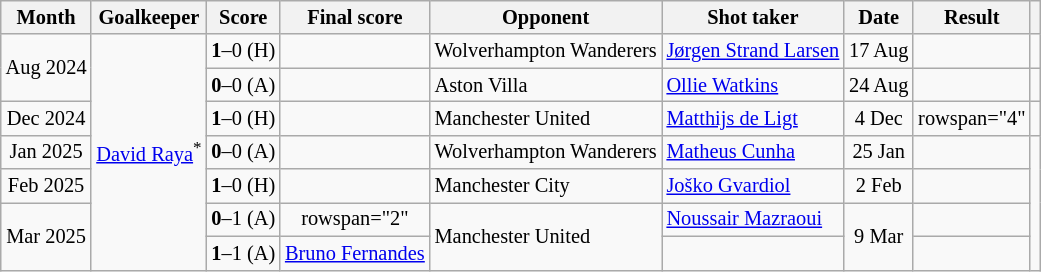<table class="wikitable" style="text-align:center; font-size:85%;">
<tr>
<th>Month</th>
<th>Goalkeeper</th>
<th>Score</th>
<th>Final score</th>
<th>Opponent</th>
<th>Shot taker</th>
<th>Date</th>
<th>Result</th>
<th></th>
</tr>
<tr>
<td rowspan="2">Aug 2024</td>
<td rowspan="7" style="text-align:left;"> <a href='#'>David Raya</a><sup>*</sup></td>
<td><strong>1</strong>–0 (H)</td>
<td></td>
<td style="text-align:left;">Wolverhampton Wanderers</td>
<td style="text-align:left;"><a href='#'>Jørgen Strand Larsen</a></td>
<td>17 Aug</td>
<td></td>
<td></td>
</tr>
<tr>
<td><strong>0</strong>–0 (A)</td>
<td></td>
<td style="text-align:left;">Aston Villa</td>
<td style="text-align:left;"><a href='#'>Ollie Watkins</a></td>
<td>24 Aug</td>
<td></td>
<td></td>
</tr>
<tr>
<td>Dec 2024</td>
<td><strong>1</strong>–0 (H)</td>
<td></td>
<td style="text-align:left;">Manchester United</td>
<td style="text-align:left;"><a href='#'>Matthijs de Ligt</a></td>
<td>4 Dec</td>
<td>rowspan="4" </td>
<td></td>
</tr>
<tr>
<td>Jan 2025</td>
<td><strong>0</strong>–0 (A)</td>
<td></td>
<td style="text-align:left;">Wolverhampton Wanderers</td>
<td style="text-align:left;"><a href='#'>Matheus Cunha</a></td>
<td>25 Jan</td>
<td></td>
</tr>
<tr>
<td>Feb 2025</td>
<td><strong>1</strong>–0 (H)</td>
<td></td>
<td style="text-align:left;">Manchester City</td>
<td style="text-align:left;"><a href='#'>Joško Gvardiol</a></td>
<td>2 Feb</td>
<td></td>
</tr>
<tr>
<td rowspan="2">Mar 2025</td>
<td><strong>0</strong>–1 (A)</td>
<td>rowspan="2" </td>
<td rowspan="2" style="text-align:left;">Manchester United</td>
<td style="text-align:left;"><a href='#'>Noussair Mazraoui</a></td>
<td rowspan="2">9 Mar</td>
<td></td>
</tr>
<tr>
<td><strong>1</strong>–1 (A)</td>
<td style="text-align:left;"><a href='#'>Bruno Fernandes</a></td>
<td></td>
<td></td>
</tr>
</table>
